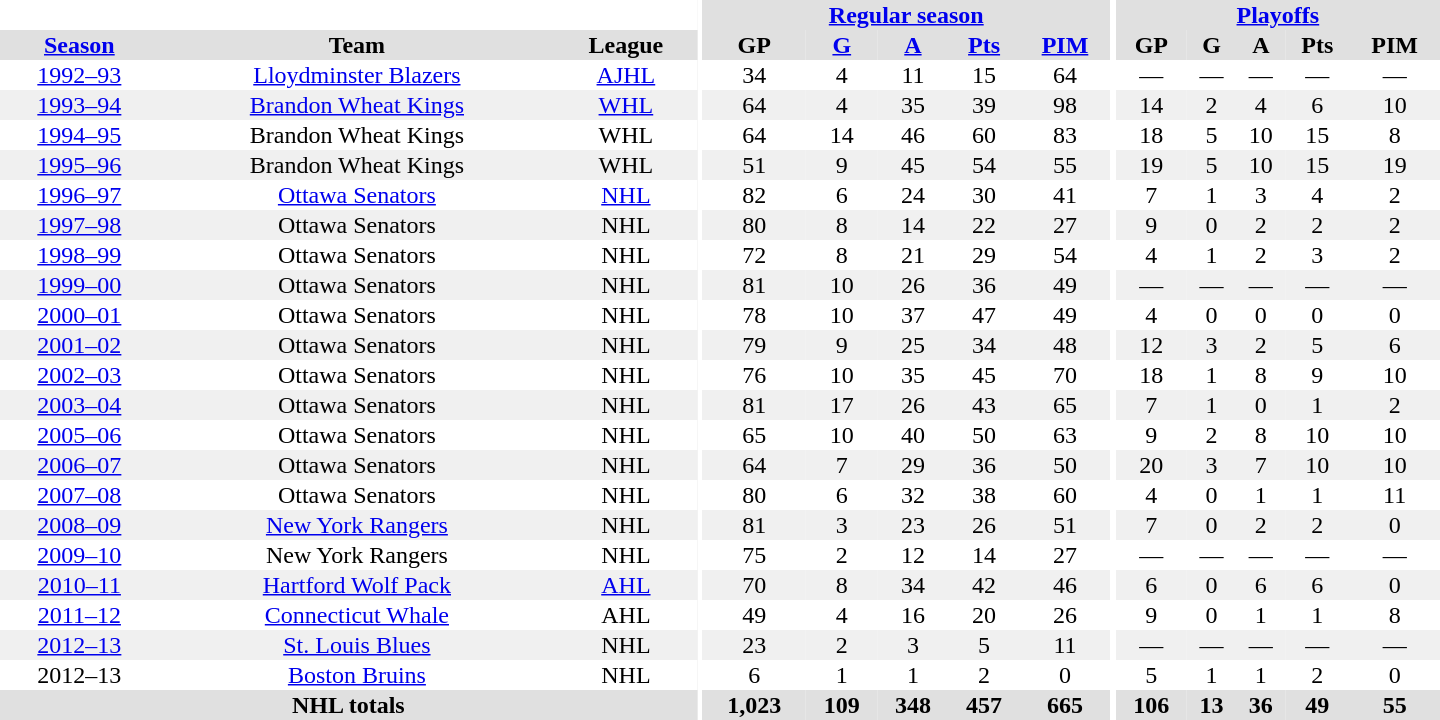<table border="0" cellpadding="1" cellspacing="0" style="text-align:center; width:60em;">
<tr bgcolor="#e0e0e0">
<th colspan="3" bgcolor="#ffffff"></th>
<th rowspan="100" bgcolor="#ffffff"></th>
<th colspan="5"><a href='#'>Regular season</a></th>
<th rowspan="100" bgcolor="#ffffff"></th>
<th colspan="5"><a href='#'>Playoffs</a></th>
</tr>
<tr bgcolor="#e0e0e0">
<th><a href='#'>Season</a></th>
<th>Team</th>
<th>League</th>
<th>GP</th>
<th><a href='#'>G</a></th>
<th><a href='#'>A</a></th>
<th><a href='#'>Pts</a></th>
<th><a href='#'>PIM</a></th>
<th>GP</th>
<th>G</th>
<th>A</th>
<th>Pts</th>
<th>PIM</th>
</tr>
<tr>
<td><a href='#'>1992–93</a></td>
<td><a href='#'>Lloydminster Blazers</a></td>
<td><a href='#'>AJHL</a></td>
<td>34</td>
<td>4</td>
<td>11</td>
<td>15</td>
<td>64</td>
<td>—</td>
<td>—</td>
<td>—</td>
<td>—</td>
<td>—</td>
</tr>
<tr bgcolor="#f0f0f0">
<td><a href='#'>1993–94</a></td>
<td><a href='#'>Brandon Wheat Kings</a></td>
<td><a href='#'>WHL</a></td>
<td>64</td>
<td>4</td>
<td>35</td>
<td>39</td>
<td>98</td>
<td>14</td>
<td>2</td>
<td>4</td>
<td>6</td>
<td>10</td>
</tr>
<tr>
<td><a href='#'>1994–95</a></td>
<td>Brandon Wheat Kings</td>
<td>WHL</td>
<td>64</td>
<td>14</td>
<td>46</td>
<td>60</td>
<td>83</td>
<td>18</td>
<td>5</td>
<td>10</td>
<td>15</td>
<td>8</td>
</tr>
<tr bgcolor="#f0f0f0">
<td><a href='#'>1995–96</a></td>
<td>Brandon Wheat Kings</td>
<td>WHL</td>
<td>51</td>
<td>9</td>
<td>45</td>
<td>54</td>
<td>55</td>
<td>19</td>
<td>5</td>
<td>10</td>
<td>15</td>
<td>19</td>
</tr>
<tr>
<td><a href='#'>1996–97</a></td>
<td><a href='#'>Ottawa Senators</a></td>
<td><a href='#'>NHL</a></td>
<td>82</td>
<td>6</td>
<td>24</td>
<td>30</td>
<td>41</td>
<td>7</td>
<td>1</td>
<td>3</td>
<td>4</td>
<td>2</td>
</tr>
<tr bgcolor="#f0f0f0">
<td><a href='#'>1997–98</a></td>
<td>Ottawa Senators</td>
<td>NHL</td>
<td>80</td>
<td>8</td>
<td>14</td>
<td>22</td>
<td>27</td>
<td>9</td>
<td>0</td>
<td>2</td>
<td>2</td>
<td>2</td>
</tr>
<tr>
<td><a href='#'>1998–99</a></td>
<td>Ottawa Senators</td>
<td>NHL</td>
<td>72</td>
<td>8</td>
<td>21</td>
<td>29</td>
<td>54</td>
<td>4</td>
<td>1</td>
<td>2</td>
<td>3</td>
<td>2</td>
</tr>
<tr bgcolor="#f0f0f0">
<td><a href='#'>1999–00</a></td>
<td>Ottawa Senators</td>
<td>NHL</td>
<td>81</td>
<td>10</td>
<td>26</td>
<td>36</td>
<td>49</td>
<td>—</td>
<td>—</td>
<td>—</td>
<td>—</td>
<td>—</td>
</tr>
<tr>
<td><a href='#'>2000–01</a></td>
<td>Ottawa Senators</td>
<td>NHL</td>
<td>78</td>
<td>10</td>
<td>37</td>
<td>47</td>
<td>49</td>
<td>4</td>
<td>0</td>
<td>0</td>
<td>0</td>
<td>0</td>
</tr>
<tr bgcolor="#f0f0f0">
<td><a href='#'>2001–02</a></td>
<td>Ottawa Senators</td>
<td>NHL</td>
<td>79</td>
<td>9</td>
<td>25</td>
<td>34</td>
<td>48</td>
<td>12</td>
<td>3</td>
<td>2</td>
<td>5</td>
<td>6</td>
</tr>
<tr>
<td><a href='#'>2002–03</a></td>
<td>Ottawa Senators</td>
<td>NHL</td>
<td>76</td>
<td>10</td>
<td>35</td>
<td>45</td>
<td>70</td>
<td>18</td>
<td>1</td>
<td>8</td>
<td>9</td>
<td>10</td>
</tr>
<tr bgcolor="#f0f0f0">
<td><a href='#'>2003–04</a></td>
<td>Ottawa Senators</td>
<td>NHL</td>
<td>81</td>
<td>17</td>
<td>26</td>
<td>43</td>
<td>65</td>
<td>7</td>
<td>1</td>
<td>0</td>
<td>1</td>
<td>2</td>
</tr>
<tr>
<td><a href='#'>2005–06</a></td>
<td>Ottawa Senators</td>
<td>NHL</td>
<td>65</td>
<td>10</td>
<td>40</td>
<td>50</td>
<td>63</td>
<td>9</td>
<td>2</td>
<td>8</td>
<td>10</td>
<td>10</td>
</tr>
<tr bgcolor="#f0f0f0">
<td><a href='#'>2006–07</a></td>
<td>Ottawa Senators</td>
<td>NHL</td>
<td>64</td>
<td>7</td>
<td>29</td>
<td>36</td>
<td>50</td>
<td>20</td>
<td>3</td>
<td>7</td>
<td>10</td>
<td>10</td>
</tr>
<tr>
<td><a href='#'>2007–08</a></td>
<td>Ottawa Senators</td>
<td>NHL</td>
<td>80</td>
<td>6</td>
<td>32</td>
<td>38</td>
<td>60</td>
<td>4</td>
<td>0</td>
<td>1</td>
<td>1</td>
<td>11</td>
</tr>
<tr bgcolor="#f0f0f0">
<td><a href='#'>2008–09</a></td>
<td><a href='#'>New York Rangers</a></td>
<td>NHL</td>
<td>81</td>
<td>3</td>
<td>23</td>
<td>26</td>
<td>51</td>
<td>7</td>
<td>0</td>
<td>2</td>
<td>2</td>
<td>0</td>
</tr>
<tr>
<td><a href='#'>2009–10</a></td>
<td>New York Rangers</td>
<td>NHL</td>
<td>75</td>
<td>2</td>
<td>12</td>
<td>14</td>
<td>27</td>
<td>—</td>
<td>—</td>
<td>—</td>
<td>—</td>
<td>—</td>
</tr>
<tr bgcolor="#f0f0f0">
<td><a href='#'>2010–11</a></td>
<td><a href='#'>Hartford Wolf Pack</a></td>
<td><a href='#'>AHL</a></td>
<td>70</td>
<td>8</td>
<td>34</td>
<td>42</td>
<td>46</td>
<td>6</td>
<td>0</td>
<td>6</td>
<td>6</td>
<td>0</td>
</tr>
<tr>
<td><a href='#'>2011–12</a></td>
<td><a href='#'>Connecticut Whale</a></td>
<td>AHL</td>
<td>49</td>
<td>4</td>
<td>16</td>
<td>20</td>
<td>26</td>
<td>9</td>
<td>0</td>
<td>1</td>
<td>1</td>
<td>8</td>
</tr>
<tr bgcolor="#f0f0f0">
<td><a href='#'>2012–13</a></td>
<td><a href='#'>St. Louis Blues</a></td>
<td>NHL</td>
<td>23</td>
<td>2</td>
<td>3</td>
<td>5</td>
<td>11</td>
<td>—</td>
<td>—</td>
<td>—</td>
<td>—</td>
<td>—</td>
</tr>
<tr>
<td>2012–13</td>
<td><a href='#'>Boston Bruins</a></td>
<td>NHL</td>
<td>6</td>
<td>1</td>
<td>1</td>
<td>2</td>
<td>0</td>
<td>5</td>
<td>1</td>
<td>1</td>
<td>2</td>
<td>0</td>
</tr>
<tr bgcolor="#e0e0e0">
<th colspan="3">NHL totals</th>
<th>1,023</th>
<th>109</th>
<th>348</th>
<th>457</th>
<th>665</th>
<th>106</th>
<th>13</th>
<th>36</th>
<th>49</th>
<th>55</th>
</tr>
</table>
